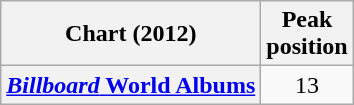<table class="wikitable plainrowheaders sortable" style="text-align:center;">
<tr>
<th scope="col">Chart (2012)</th>
<th scope="col">Peak<br>position</th>
</tr>
<tr>
<th scope="row"><a href='#'><em>Billboard</em> World Albums</a></th>
<td style="text-align:center;">13</td>
</tr>
</table>
